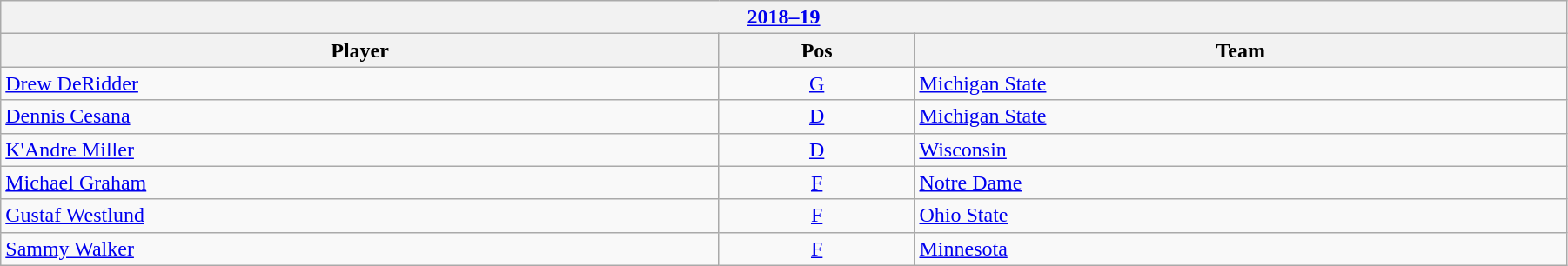<table class="wikitable" width=95%>
<tr>
<th colspan=3><a href='#'>2018–19</a></th>
</tr>
<tr>
<th>Player</th>
<th>Pos</th>
<th>Team</th>
</tr>
<tr>
<td><a href='#'>Drew DeRidder</a></td>
<td style="text-align:center;"><a href='#'>G</a></td>
<td><a href='#'>Michigan State</a></td>
</tr>
<tr>
<td><a href='#'>Dennis Cesana</a></td>
<td style="text-align:center;"><a href='#'>D</a></td>
<td><a href='#'>Michigan State</a></td>
</tr>
<tr>
<td><a href='#'>K'Andre Miller</a></td>
<td style="text-align:center;"><a href='#'>D</a></td>
<td><a href='#'>Wisconsin</a></td>
</tr>
<tr>
<td><a href='#'>Michael Graham</a></td>
<td style="text-align:center;"><a href='#'>F</a></td>
<td><a href='#'>Notre Dame</a></td>
</tr>
<tr>
<td><a href='#'>Gustaf Westlund</a></td>
<td style="text-align:center;"><a href='#'>F</a></td>
<td><a href='#'>Ohio State</a></td>
</tr>
<tr>
<td><a href='#'>Sammy Walker</a></td>
<td style="text-align:center;"><a href='#'>F</a></td>
<td><a href='#'>Minnesota</a></td>
</tr>
</table>
